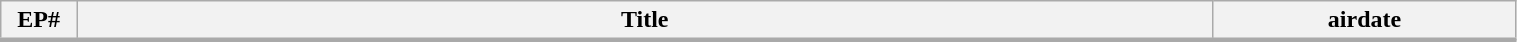<table class="wikitable" width="80%">
<tr style="border-bottom: 3px solid #aaa;">
<th width="5%">EP#</th>
<th>Title</th>
<th width="20%">airdate</th>
</tr>
<tr>
</tr>
</table>
